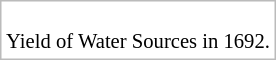<table style="border: 1px solid #BBB; margin: 1em auto 1em auto;">
<tr style="table centered; font-size: 86%;">
<td valign="top"><br> Yield of Water Sources in 1692.</td>
</tr>
</table>
